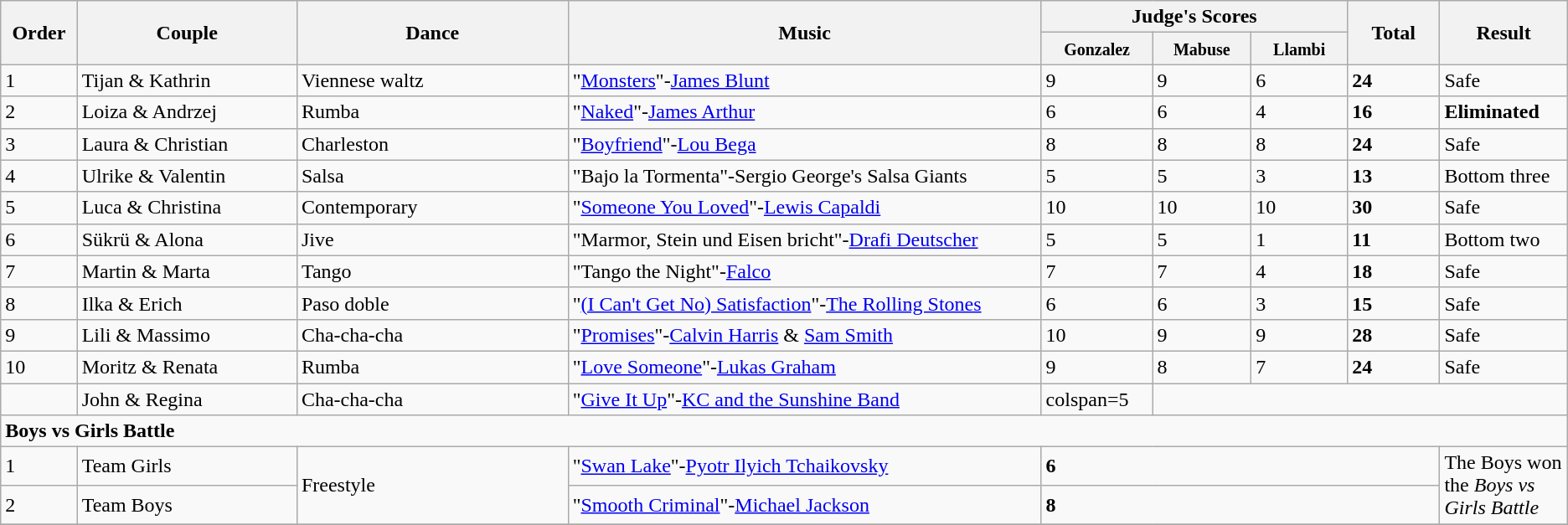<table class="wikitable sortable center">
<tr>
<th rowspan="2" style="width: 4em">Order</th>
<th rowspan="2" style="width: 17em">Couple</th>
<th rowspan="2" style="width: 20em">Dance</th>
<th rowspan="2" style="width: 40em">Music</th>
<th colspan="3">Judge's Scores</th>
<th rowspan="2" style="width: 6em">Total</th>
<th rowspan="2" style="width: 7em">Result</th>
</tr>
<tr>
<th style="width: 6em"><small>Gonzalez</small></th>
<th style="width: 6em"><small>Mabuse</small></th>
<th style="width: 6em"><small>Llambi</small></th>
</tr>
<tr>
<td>1</td>
<td>Tijan & Kathrin</td>
<td>Viennese waltz</td>
<td>"<a href='#'>Monsters</a>"-<a href='#'>James Blunt</a></td>
<td>9</td>
<td>9</td>
<td>6</td>
<td><strong>24</strong></td>
<td>Safe</td>
</tr>
<tr>
<td>2</td>
<td>Loiza & Andrzej</td>
<td>Rumba</td>
<td>"<a href='#'>Naked</a>"-<a href='#'>James Arthur</a></td>
<td>6</td>
<td>6</td>
<td>4</td>
<td><strong>16</strong></td>
<td><strong>Eliminated</strong></td>
</tr>
<tr>
<td>3</td>
<td>Laura & Christian</td>
<td>Charleston</td>
<td>"<a href='#'>Boyfriend</a>"-<a href='#'>Lou Bega</a></td>
<td>8</td>
<td>8</td>
<td>8</td>
<td><strong>24</strong></td>
<td>Safe</td>
</tr>
<tr>
<td>4</td>
<td>Ulrike & Valentin</td>
<td>Salsa</td>
<td>"Bajo la Tormenta"-Sergio George's Salsa Giants</td>
<td>5</td>
<td>5</td>
<td>3</td>
<td><strong>13</strong></td>
<td>Bottom three</td>
</tr>
<tr>
<td>5</td>
<td>Luca & Christina</td>
<td>Contemporary</td>
<td>"<a href='#'>Someone You Loved</a>"-<a href='#'>Lewis Capaldi</a></td>
<td>10</td>
<td>10</td>
<td>10</td>
<td><strong>30</strong></td>
<td>Safe</td>
</tr>
<tr>
<td>6</td>
<td>Sükrü & Alona</td>
<td>Jive</td>
<td>"Marmor, Stein und Eisen bricht"-<a href='#'>Drafi Deutscher</a></td>
<td>5</td>
<td>5</td>
<td>1</td>
<td><strong>11</strong></td>
<td>Bottom two</td>
</tr>
<tr>
<td>7</td>
<td>Martin & Marta</td>
<td>Tango</td>
<td>"Tango the Night"-<a href='#'>Falco</a></td>
<td>7</td>
<td>7</td>
<td>4</td>
<td><strong>18</strong></td>
<td>Safe</td>
</tr>
<tr>
<td>8</td>
<td>Ilka & Erich</td>
<td>Paso doble</td>
<td>"<a href='#'>(I Can't Get No) Satisfaction</a>"-<a href='#'>The Rolling Stones</a></td>
<td>6</td>
<td>6</td>
<td>3</td>
<td><strong>15</strong></td>
<td>Safe</td>
</tr>
<tr>
<td>9</td>
<td>Lili & Massimo</td>
<td>Cha-cha-cha</td>
<td>"<a href='#'>Promises</a>"-<a href='#'>Calvin Harris</a> & <a href='#'>Sam Smith</a></td>
<td>10</td>
<td>9</td>
<td>9</td>
<td><strong>28</strong></td>
<td>Safe</td>
</tr>
<tr>
<td>10</td>
<td>Moritz & Renata</td>
<td>Rumba</td>
<td>"<a href='#'>Love Someone</a>"-<a href='#'>Lukas Graham</a></td>
<td>9</td>
<td>8</td>
<td>7</td>
<td><strong>24</strong></td>
<td>Safe</td>
</tr>
<tr>
<td></td>
<td>John & Regina</td>
<td>Cha-cha-cha</td>
<td>"<a href='#'>Give It Up</a>"-<a href='#'>KC and the Sunshine Band</a></td>
<td>colspan=5 </td>
</tr>
<tr>
<td colspan="9"><strong>Boys vs Girls Battle</strong></td>
</tr>
<tr>
<td>1</td>
<td>Team Girls</td>
<td rowspan="2">Freestyle</td>
<td>"<a href='#'>Swan Lake</a>"-<a href='#'>Pyotr Ilyich Tchaikovsky</a></td>
<td colspan="4"><strong>6</strong></td>
<td rowspan="2">The Boys won the <em>Boys vs Girls Battle</em></td>
</tr>
<tr>
<td>2</td>
<td>Team Boys</td>
<td>"<a href='#'>Smooth Criminal</a>"-<a href='#'>Michael Jackson</a></td>
<td colspan="4"><strong>8</strong></td>
</tr>
<tr>
</tr>
</table>
